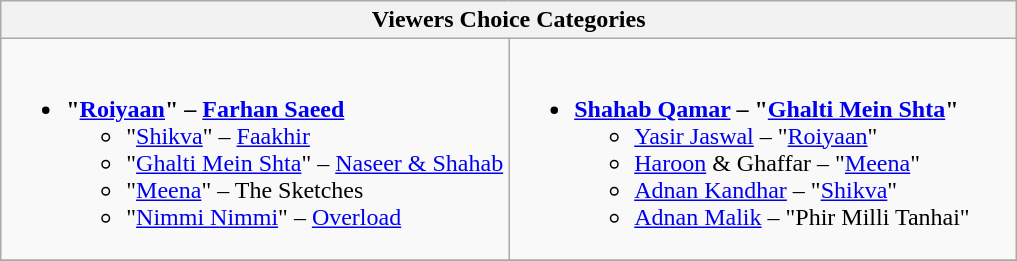<table class="wikitable">
<tr>
<th colspan="2">Viewers Choice Categories</th>
</tr>
<tr>
<td valign="top" width="50%"><br><ul><li><strong>"<a href='#'>Roiyaan</a>" – <a href='#'>Farhan Saeed</a></strong><ul><li>"<a href='#'>Shikva</a>" – <a href='#'>Faakhir</a></li><li>"<a href='#'>Ghalti Mein Shta</a>" – <a href='#'>Naseer & Shahab</a></li><li>"<a href='#'>Meena</a>" – The Sketches</li><li>"<a href='#'>Nimmi Nimmi</a>" – <a href='#'>Overload</a></li></ul></li></ul></td>
<td valign="top" width="50%"><br><ul><li><strong><a href='#'>Shahab Qamar</a> – "<a href='#'>Ghalti Mein Shta</a>"</strong><ul><li><a href='#'>Yasir Jaswal</a> – "<a href='#'>Roiyaan</a>"</li><li><a href='#'>Haroon</a> & Ghaffar – "<a href='#'>Meena</a>"</li><li><a href='#'>Adnan Kandhar</a> – "<a href='#'>Shikva</a>"</li><li><a href='#'>Adnan Malik</a> – "Phir Milli Tanhai"</li></ul></li></ul></td>
</tr>
<tr>
</tr>
</table>
